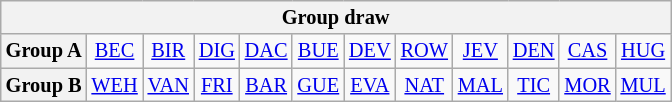<table class="wikitable" style="text-align:center; font-size:85%">
<tr>
<th colspan="12">Group draw</th>
</tr>
<tr>
<th>Group A</th>
<td> <a href='#'>BEC</a></td>
<td> <a href='#'>BIR</a></td>
<td> <a href='#'>DIG</a></td>
<td> <a href='#'>DAC</a></td>
<td> <a href='#'>BUE</a></td>
<td> <a href='#'>DEV</a></td>
<td> <a href='#'>ROW</a></td>
<td> <a href='#'>JEV</a></td>
<td> <a href='#'>DEN</a></td>
<td> <a href='#'>CAS</a></td>
<td> <a href='#'>HUG</a></td>
</tr>
<tr>
<th>Group B</th>
<td> <a href='#'>WEH</a></td>
<td> <a href='#'>VAN</a></td>
<td> <a href='#'>FRI</a></td>
<td> <a href='#'>BAR</a></td>
<td> <a href='#'>GUE</a></td>
<td> <a href='#'>EVA</a></td>
<td> <a href='#'>NAT</a></td>
<td> <a href='#'>MAL</a></td>
<td> <a href='#'>TIC</a></td>
<td> <a href='#'>MOR</a></td>
<td> <a href='#'>MUL</a></td>
</tr>
</table>
